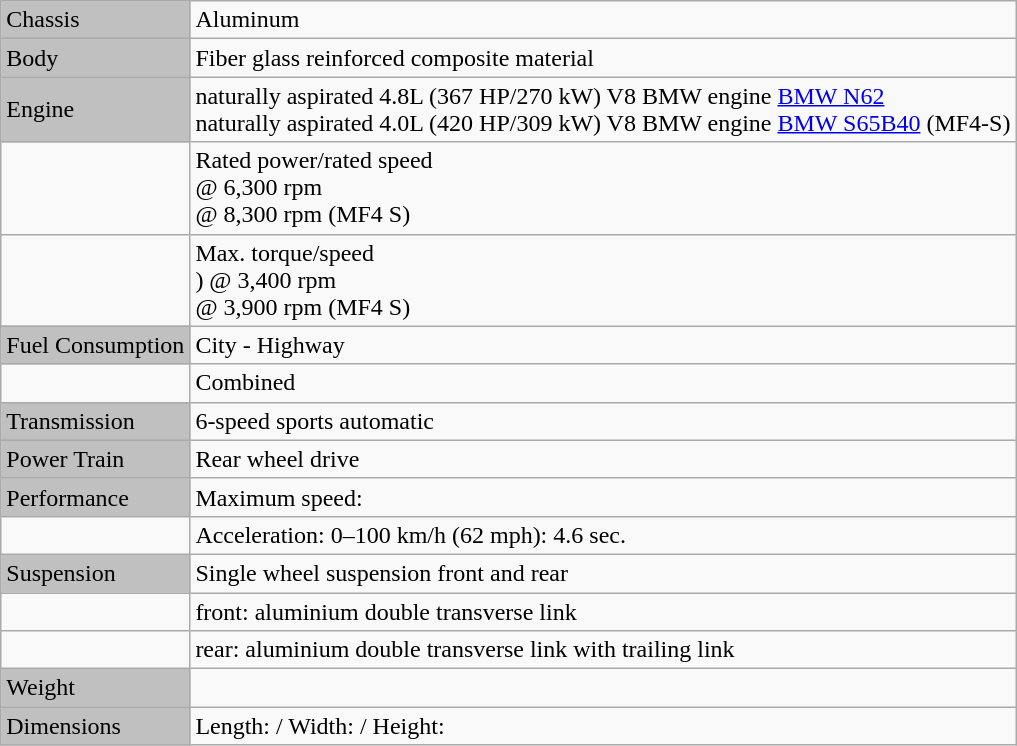<table class="wikitable">
<tr>
<td style="background:silver">Chassis</td>
<td>Aluminum</td>
</tr>
<tr>
<td style="background:silver">Body</td>
<td>Fiber glass reinforced composite material</td>
</tr>
<tr>
<td style="background:silver">Engine</td>
<td>naturally aspirated 4.8L (367 HP/270 kW) V8 BMW engine <a href='#'>BMW N62</a><br> naturally aspirated 4.0L (420 HP/309 kW) V8 BMW engine <a href='#'>BMW S65B40</a> (MF4-S)</td>
</tr>
<tr>
<td></td>
<td>Rated power/rated speed<br> @ 6,300 rpm<br> @ 8,300 rpm (MF4 S)</td>
</tr>
<tr>
<td></td>
<td>Max. torque/speed<br>) @ 3,400 rpm<br> @ 3,900 rpm (MF4 S)</td>
</tr>
<tr>
<td style="background:silver">Fuel Consumption</td>
<td>City  - Highway </td>
</tr>
<tr>
<td></td>
<td>Combined </td>
</tr>
<tr>
<td style="background:silver">Transmission</td>
<td>6-speed sports automatic</td>
</tr>
<tr>
<td style="background:silver">Power Train</td>
<td>Rear wheel drive</td>
</tr>
<tr>
<td style="background:silver">Performance</td>
<td>Maximum speed: </td>
</tr>
<tr>
<td></td>
<td>Acceleration: 0–100 km/h (62 mph): 4.6 sec.</td>
</tr>
<tr>
<td style="background:silver">Suspension</td>
<td>Single wheel suspension front and rear</td>
</tr>
<tr>
<td></td>
<td>front: aluminium double transverse link</td>
</tr>
<tr>
<td></td>
<td>rear: aluminium double transverse link with trailing link</td>
</tr>
<tr>
<td style="background:silver">Weight</td>
<td></td>
</tr>
<tr>
<td style="background:silver">Dimensions</td>
<td>Length:  / Width:  / Height: </td>
</tr>
</table>
